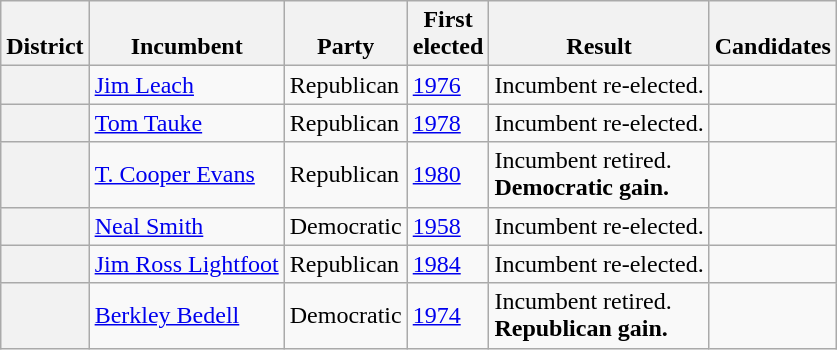<table class=wikitable>
<tr valign=bottom>
<th>District</th>
<th>Incumbent</th>
<th>Party</th>
<th>First<br>elected</th>
<th>Result</th>
<th>Candidates</th>
</tr>
<tr>
<th></th>
<td><a href='#'>Jim Leach</a></td>
<td>Republican</td>
<td><a href='#'>1976</a></td>
<td>Incumbent re-elected.</td>
<td nowrap></td>
</tr>
<tr>
<th></th>
<td><a href='#'>Tom Tauke</a></td>
<td>Republican</td>
<td><a href='#'>1978</a></td>
<td>Incumbent re-elected.</td>
<td nowrap></td>
</tr>
<tr>
<th></th>
<td><a href='#'>T. Cooper Evans</a></td>
<td>Republican</td>
<td><a href='#'>1980</a></td>
<td>Incumbent retired.<br><strong>Democratic gain.</strong></td>
<td nowrap></td>
</tr>
<tr>
<th></th>
<td><a href='#'>Neal Smith</a></td>
<td>Democratic</td>
<td><a href='#'>1958</a></td>
<td>Incumbent re-elected.</td>
<td nowrap></td>
</tr>
<tr>
<th></th>
<td><a href='#'>Jim Ross Lightfoot</a></td>
<td>Republican</td>
<td><a href='#'>1984</a></td>
<td>Incumbent re-elected.</td>
<td nowrap></td>
</tr>
<tr>
<th></th>
<td><a href='#'>Berkley Bedell</a></td>
<td>Democratic</td>
<td><a href='#'>1974</a></td>
<td>Incumbent retired.<br><strong>Republican gain.</strong></td>
<td nowrap></td>
</tr>
</table>
